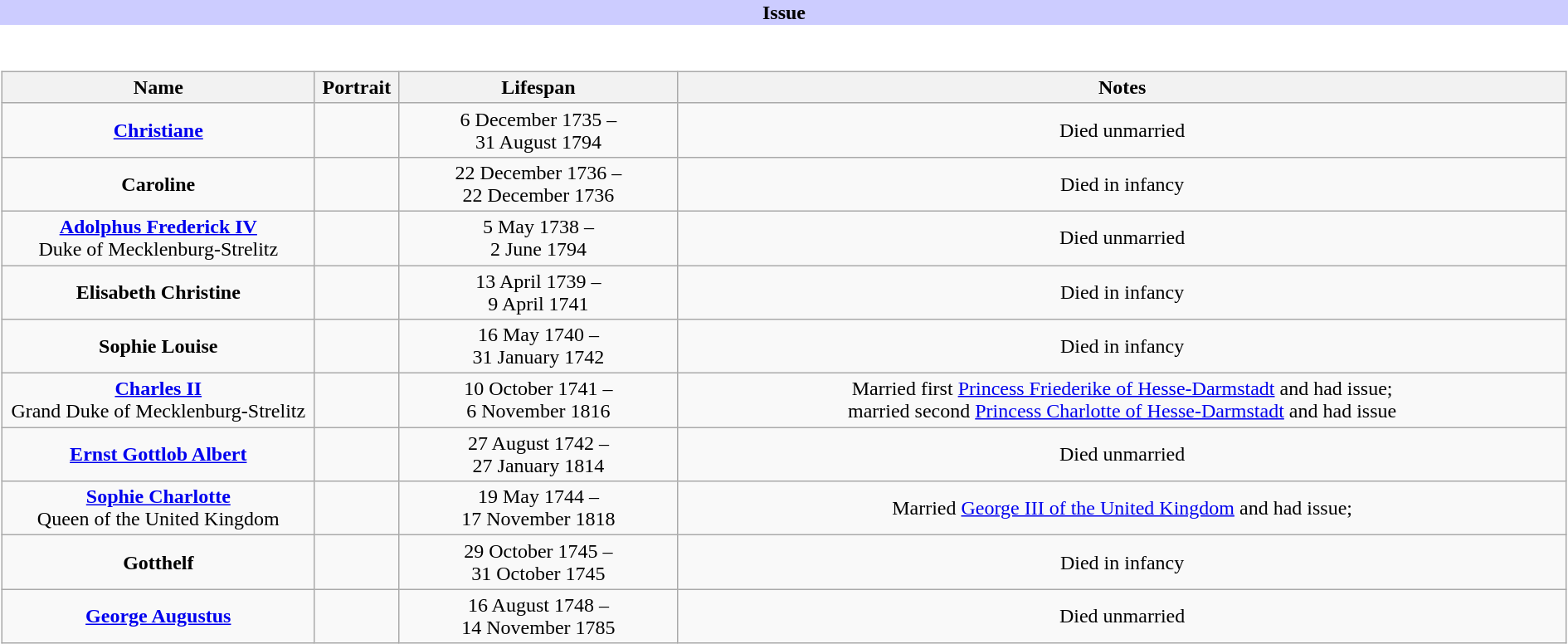<table class="toccolours collapsible collapsed" width=100% align="center">
<tr>
<th style="background:#ccccff;">Issue</th>
</tr>
<tr>
<td><br><table style="text-align:center; width:100%" class="wikitable">
<tr>
<th width=20%>Name</th>
<th width=60px>Portrait</th>
<th>Lifespan</th>
<th>Notes</th>
</tr>
<tr>
<td><strong><a href='#'>Christiane</a></strong><br></td>
<td></td>
<td>6 December 1735 –<br> 31 August 1794</td>
<td>Died unmarried</td>
</tr>
<tr>
<td><strong>Caroline</strong><br></td>
<td></td>
<td>22 December 1736 –<br>22 December 1736</td>
<td>Died in infancy</td>
</tr>
<tr>
<td><strong><a href='#'>Adolphus Frederick IV</a></strong><br>Duke of Mecklenburg-Strelitz</td>
<td></td>
<td>5 May 1738 –<br> 2 June 1794</td>
<td>Died unmarried</td>
</tr>
<tr>
<td><strong>Elisabeth Christine</strong><br></td>
<td></td>
<td>13 April 1739 –<br> 9 April 1741</td>
<td>Died in infancy</td>
</tr>
<tr>
<td><strong>Sophie Louise</strong><br></td>
<td></td>
<td>16 May 1740 –<br> 31 January 1742</td>
<td>Died in infancy</td>
</tr>
<tr>
<td><strong><a href='#'>Charles II</a></strong><br> Grand Duke of Mecklenburg-Strelitz</td>
<td></td>
<td>10 October 1741 –<br> 6 November 1816</td>
<td>Married first <a href='#'>Princess Friederike of Hesse-Darmstadt</a> and had issue;<br>married second <a href='#'>Princess Charlotte of Hesse-Darmstadt</a> and had issue</td>
</tr>
<tr>
<td><strong><a href='#'>Ernst Gottlob Albert</a></strong><br></td>
<td></td>
<td>27 August 1742 –<br>27 January 1814</td>
<td>Died unmarried</td>
</tr>
<tr>
<td><strong><a href='#'>Sophie Charlotte</a></strong><br>Queen of the United Kingdom</td>
<td></td>
<td>19 May 1744 –<br>17 November 1818</td>
<td>Married <a href='#'>George III of the United Kingdom</a> and had issue;</td>
</tr>
<tr>
<td><strong>Gotthelf</strong><br></td>
<td></td>
<td>29 October 1745 –<br>31 October 1745</td>
<td>Died in infancy</td>
</tr>
<tr>
<td><strong><a href='#'>George Augustus</a></strong><br></td>
<td></td>
<td>16 August 1748 –<br>14 November 1785</td>
<td>Died unmarried</td>
</tr>
</table>
</td>
</tr>
</table>
